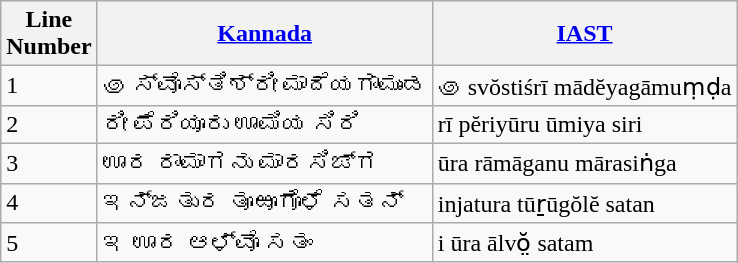<table class="wikitable">
<tr>
<th>Line<br>Number</th>
<th><a href='#'>Kannada</a></th>
<th><a href='#'>IAST</a></th>
</tr>
<tr>
<td>1</td>
<td>಄ ಸ್ವೊಸ್ತಿಶ್ರೀ ಮಾದೆಯಗಾಮುಂಡ</td>
<td>಄ svŏstiśrī mādĕyagāmuṃḍa</td>
</tr>
<tr>
<td>2</td>
<td>ರೀ ಪೆರಿಯೂರು ಊಮಿಯ ಸಿರಿ</td>
<td>rī pĕriyūru ūmiya siri</td>
</tr>
<tr>
<td>3</td>
<td>ಊರ ರಾಮಾಗನು ಮಾರಸಿಙ್ಗ</td>
<td>ūra rāmāganu mārasiṅga</td>
</tr>
<tr>
<td>4</td>
<td>ಇನ್ಜತುರ ತೂಱೂಗೊಳೆ ಸತನ್</td>
<td>injatura tūṟūgŏlĕ satan</td>
</tr>
<tr>
<td>5</td>
<td>ಇ ಊರ ಆಳ್ವೊ ಸತಂ</td>
<td>i ūra ālvŏ̤ satam</td>
</tr>
</table>
